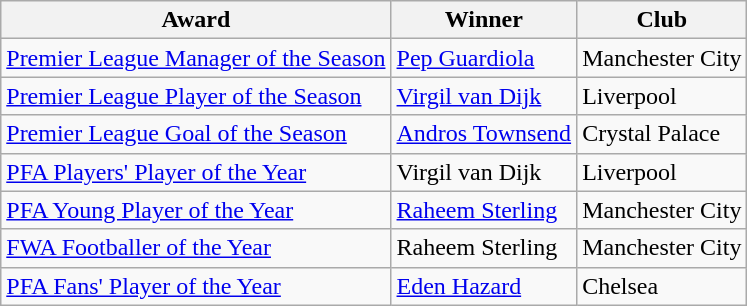<table class="wikitable">
<tr>
<th>Award</th>
<th>Winner</th>
<th>Club</th>
</tr>
<tr>
<td><a href='#'>Premier League Manager of the Season</a></td>
<td> <a href='#'>Pep Guardiola</a></td>
<td>Manchester City</td>
</tr>
<tr>
<td><a href='#'>Premier League Player of the Season</a></td>
<td> <a href='#'>Virgil van Dijk</a></td>
<td>Liverpool</td>
</tr>
<tr>
<td><a href='#'>Premier League Goal of the Season</a></td>
<td> <a href='#'>Andros Townsend</a></td>
<td>Crystal Palace</td>
</tr>
<tr>
<td><a href='#'>PFA Players' Player of the Year</a></td>
<td> Virgil van Dijk</td>
<td>Liverpool</td>
</tr>
<tr>
<td><a href='#'>PFA Young Player of the Year</a></td>
<td> <a href='#'>Raheem Sterling</a></td>
<td>Manchester City</td>
</tr>
<tr>
<td><a href='#'>FWA Footballer of the Year</a></td>
<td> Raheem Sterling</td>
<td>Manchester City</td>
</tr>
<tr>
<td><a href='#'>PFA Fans' Player of the Year</a></td>
<td> <a href='#'>Eden Hazard</a></td>
<td>Chelsea</td>
</tr>
</table>
